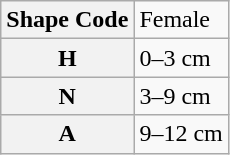<table class="wikitable">
<tr>
<th>Shape Code</th>
<td>Female</td>
</tr>
<tr>
<th>H</th>
<td>0–3 cm</td>
</tr>
<tr>
<th>N</th>
<td>3–9 cm</td>
</tr>
<tr>
<th>A</th>
<td>9–12 cm</td>
</tr>
</table>
